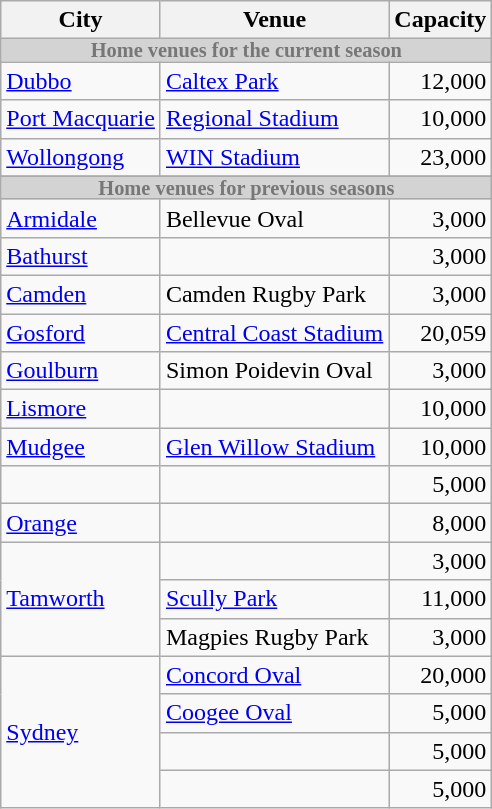<table class="wikitable">
<tr>
<th>City</th>
<th>Venue</th>
<th>Capacity</th>
</tr>
<tr bgcolor=lightgrey style="line-height:9px; font-size:85%; padding:0px;">
<td colspan=3 align=center style="font-weight:bold; color:#777;">Home venues for the current season</td>
</tr>
<tr>
<td><a href='#'>Dubbo</a></td>
<td><a href='#'>Caltex Park</a></td>
<td align=right>12,000</td>
</tr>
<tr>
<td><a href='#'>Port Macquarie</a></td>
<td><a href='#'>Regional Stadium</a></td>
<td align=right>10,000</td>
</tr>
<tr>
<td><a href='#'>Wollongong</a></td>
<td><a href='#'>WIN Stadium</a></td>
<td align=right>23,000</td>
</tr>
<tr>
</tr>
<tr bgcolor=lightgrey style="line-height:9px; font-size:85%; padding:0px;">
<td colspan=3 align=center style="font-weight:bold; color:#777;">Home venues for previous seasons</td>
</tr>
<tr>
<td><a href='#'>Armidale</a></td>
<td>Bellevue Oval</td>
<td align=right>3,000</td>
</tr>
<tr>
<td><a href='#'>Bathurst</a></td>
<td></td>
<td align=right>3,000</td>
</tr>
<tr>
<td><a href='#'>Camden</a></td>
<td>Camden Rugby Park</td>
<td align=right>3,000</td>
</tr>
<tr>
<td><a href='#'>Gosford</a></td>
<td><a href='#'>Central Coast Stadium</a></td>
<td align=right>20,059</td>
</tr>
<tr>
<td><a href='#'>Goulburn</a></td>
<td>Simon Poidevin Oval</td>
<td align=right>3,000</td>
</tr>
<tr>
<td><a href='#'>Lismore</a></td>
<td> </td>
<td align=right>10,000</td>
</tr>
<tr>
<td><a href='#'>Mudgee</a></td>
<td><a href='#'>Glen Willow Stadium</a></td>
<td align=right>10,000</td>
</tr>
<tr>
<td></td>
<td></td>
<td align=right>5,000</td>
</tr>
<tr>
<td><a href='#'>Orange</a></td>
<td> </td>
<td align=right>8,000</td>
</tr>
<tr>
<td rowspan=3><a href='#'>Tamworth</a></td>
<td></td>
<td align=right>3,000</td>
</tr>
<tr>
<td> <a href='#'>Scully Park</a></td>
<td align=right>11,000</td>
</tr>
<tr>
<td> Magpies Rugby Park</td>
<td align=right>3,000</td>
</tr>
<tr>
<td rowspan=4><a href='#'>Sydney</a></td>
<td><a href='#'>Concord Oval</a></td>
<td align=right>20,000</td>
</tr>
<tr>
<td><a href='#'>Coogee Oval</a></td>
<td align=right>5,000</td>
</tr>
<tr>
<td></td>
<td align=right>5,000</td>
</tr>
<tr>
<td></td>
<td align=right>5,000</td>
</tr>
</table>
